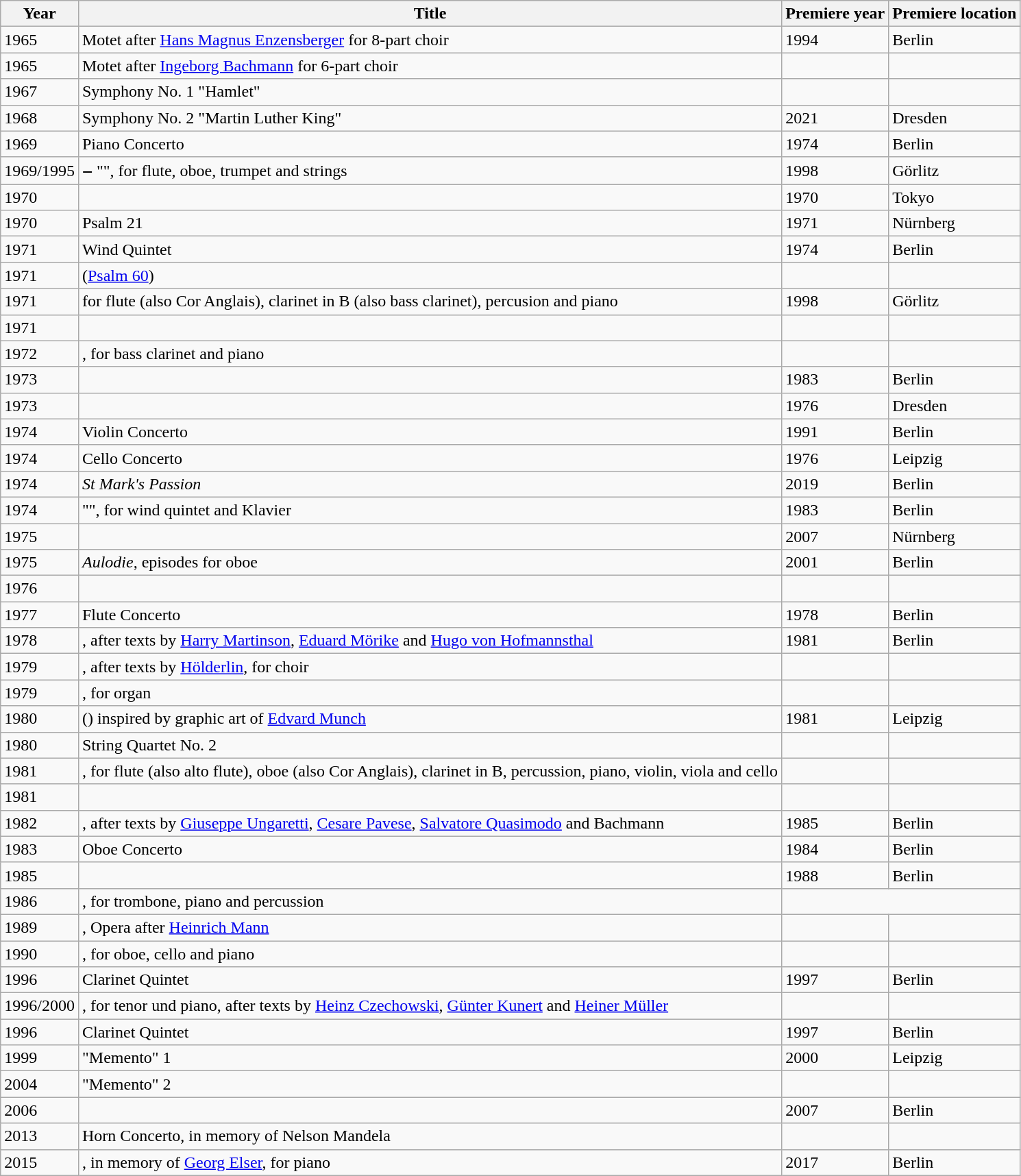<table class="wikitable sortable">
<tr>
<th scope="col">Year</th>
<th scope="col">Title</th>
<th scope="col">Premiere year</th>
<th scope="col">Premiere location</th>
</tr>
<tr>
<td>1965</td>
<td>Motet <em></em> after <a href='#'>Hans Magnus Enzensberger</a> for 8-part choir</td>
<td>1994</td>
<td>Berlin</td>
</tr>
<tr>
<td>1965</td>
<td>Motet <em></em> after <a href='#'>Ingeborg Bachmann</a> for 6-part choir</td>
<td></td>
<td></td>
</tr>
<tr>
<td>1967</td>
<td>Symphony No. 1 "Hamlet"</td>
<td></td>
<td></td>
</tr>
<tr>
<td>1968</td>
<td>Symphony No. 2 "Martin Luther King"</td>
<td>2021</td>
<td>Dresden</td>
</tr>
<tr>
<td>1969</td>
<td>Piano Concerto</td>
<td>1974</td>
<td>Berlin</td>
</tr>
<tr>
<td>1969/1995</td>
<td> ‒ "", for flute, oboe, trumpet and strings</td>
<td>1998</td>
<td>Görlitz</td>
</tr>
<tr>
<td>1970</td>
<td><em></em></td>
<td>1970</td>
<td>Tokyo</td>
</tr>
<tr>
<td>1970</td>
<td>Psalm 21</td>
<td>1971</td>
<td>Nürnberg</td>
</tr>
<tr>
<td>1971</td>
<td>Wind Quintet</td>
<td>1974</td>
<td>Berlin</td>
</tr>
<tr>
<td>1971</td>
<td><em></em> (<a href='#'>Psalm 60</a>)</td>
<td></td>
<td></td>
</tr>
<tr>
<td>1971</td>
<td> for flute (also Cor Anglais), clarinet in B (also bass clarinet), percusion and piano</td>
<td>1998</td>
<td>Görlitz</td>
</tr>
<tr>
<td>1971</td>
<td><em></em></td>
<td></td>
<td></td>
</tr>
<tr>
<td>1972</td>
<td><em></em>, for bass clarinet and piano</td>
<td></td>
<td></td>
</tr>
<tr>
<td>1973</td>
<td></td>
<td>1983</td>
<td>Berlin</td>
</tr>
<tr>
<td>1973</td>
<td><em></em></td>
<td>1976</td>
<td>Dresden</td>
</tr>
<tr>
<td>1974</td>
<td>Violin Concerto</td>
<td>1991</td>
<td>Berlin</td>
</tr>
<tr>
<td>1974</td>
<td>Cello Concerto</td>
<td>1976</td>
<td>Leipzig</td>
</tr>
<tr>
<td>1974</td>
<td><em>St Mark's Passion</em></td>
<td>2019</td>
<td>Berlin</td>
</tr>
<tr>
<td>1974</td>
<td> "", for wind quintet and Klavier</td>
<td>1983</td>
<td>Berlin</td>
</tr>
<tr>
<td>1975</td>
<td><em></em></td>
<td>2007</td>
<td>Nürnberg</td>
</tr>
<tr>
<td>1975</td>
<td><em>Aulodie</em>, episodes for oboe</td>
<td>2001</td>
<td>Berlin</td>
</tr>
<tr>
<td>1976</td>
<td><em></em></td>
<td></td>
<td></td>
</tr>
<tr>
<td>1977</td>
<td>Flute Concerto</td>
<td>1978</td>
<td>Berlin</td>
</tr>
<tr>
<td>1978</td>
<td><em></em>, after texts by <a href='#'>Harry Martinson</a>, <a href='#'>Eduard Mörike</a> and <a href='#'>Hugo von Hofmannsthal</a></td>
<td>1981</td>
<td>Berlin</td>
</tr>
<tr>
<td>1979</td>
<td><em></em>, after texts by <a href='#'>Hölderlin</a>, for choir</td>
<td></td>
<td></td>
</tr>
<tr>
<td>1979</td>
<td><em></em>, for organ</td>
<td></td>
<td></td>
</tr>
<tr>
<td>1980</td>
<td><em></em> (<em></em>) inspired by graphic art of <a href='#'>Edvard Munch</a></td>
<td>1981</td>
<td>Leipzig</td>
</tr>
<tr>
<td>1980</td>
<td>String Quartet No. 2</td>
<td></td>
<td></td>
</tr>
<tr>
<td>1981</td>
<td>, for flute (also alto flute), oboe (also Cor Anglais), clarinet in B, percussion, piano, violin, viola and cello</td>
<td></td>
<td></td>
</tr>
<tr>
<td>1981</td>
<td></td>
<td></td>
<td></td>
</tr>
<tr>
<td>1982</td>
<td><em></em>, after texts by <a href='#'>Giuseppe Ungaretti</a>, <a href='#'>Cesare Pavese</a>, <a href='#'>Salvatore Quasimodo</a> and Bachmann</td>
<td>1985</td>
<td>Berlin</td>
</tr>
<tr>
<td>1983</td>
<td>Oboe Concerto</td>
<td>1984</td>
<td>Berlin</td>
</tr>
<tr>
<td>1985</td>
<td></td>
<td>1988</td>
<td>Berlin</td>
</tr>
<tr>
<td>1986</td>
<td>, for trombone, piano and percussion</td>
</tr>
<tr>
<td>1989</td>
<td><em></em>, Opera after <a href='#'>Heinrich Mann</a></td>
<td></td>
<td></td>
</tr>
<tr>
<td>1990</td>
<td>, for oboe, cello and piano</td>
<td></td>
<td></td>
</tr>
<tr>
<td>1996</td>
<td>Clarinet Quintet</td>
<td>1997</td>
<td>Berlin</td>
</tr>
<tr>
<td>1996/2000</td>
<td><em></em>, for tenor und piano, after texts by <a href='#'>Heinz Czechowski</a>, <a href='#'>Günter Kunert</a> and <a href='#'>Heiner Müller</a></td>
<td></td>
<td></td>
</tr>
<tr>
<td>1996</td>
<td>Clarinet Quintet</td>
<td>1997</td>
<td>Berlin</td>
</tr>
<tr>
<td>1999</td>
<td> "Memento" 1</td>
<td>2000</td>
<td>Leipzig</td>
</tr>
<tr>
<td>2004</td>
<td> "Memento" 2</td>
<td></td>
<td></td>
</tr>
<tr>
<td>2006</td>
<td><em></em></td>
<td>2007</td>
<td>Berlin</td>
</tr>
<tr>
<td>2013</td>
<td>Horn Concerto, in memory of Nelson Mandela</td>
<td></td>
<td></td>
</tr>
<tr>
<td>2015</td>
<td><em></em>, in memory of <a href='#'>Georg Elser</a>, for piano</td>
<td>2017</td>
<td>Berlin</td>
</tr>
</table>
